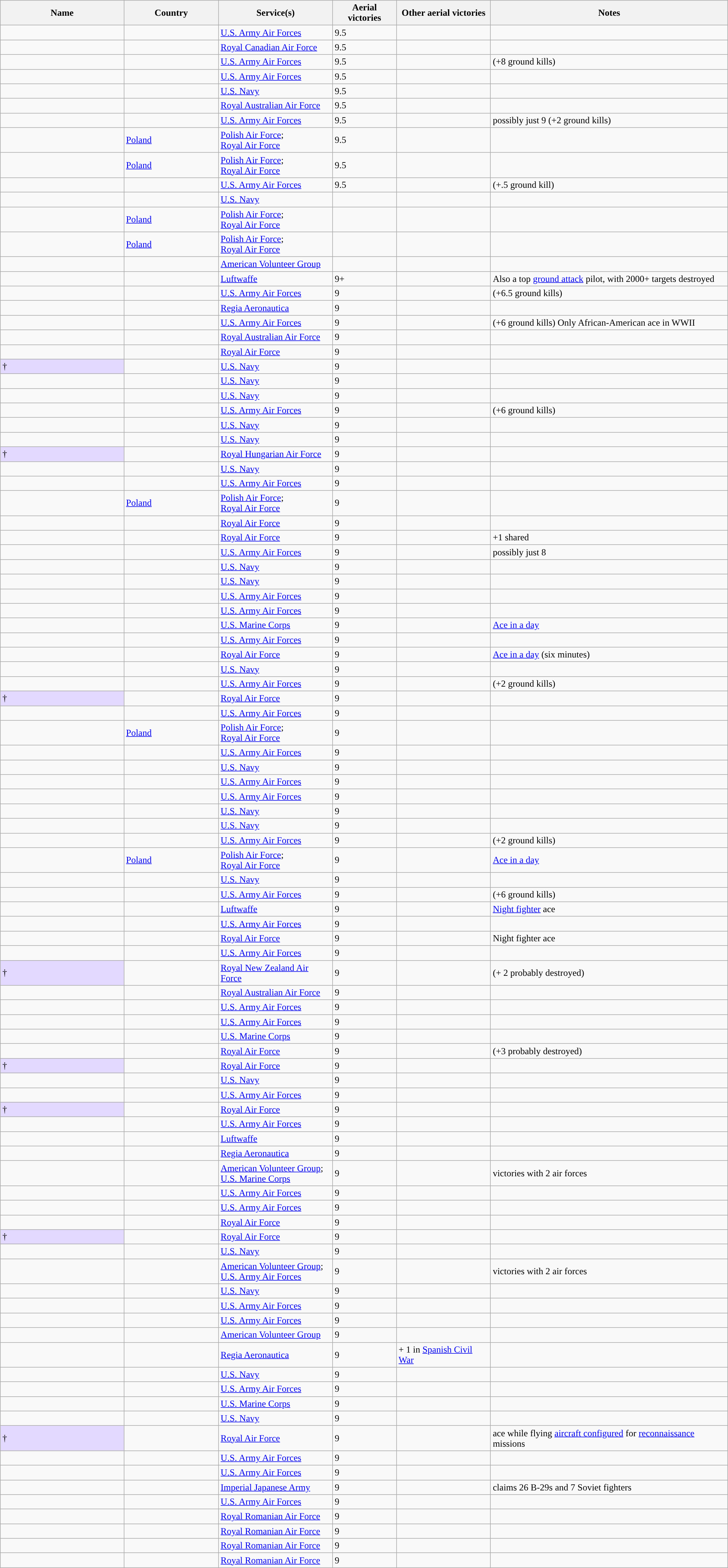<table class="wikitable sortable sticky-header" style="width: 100%;">
<tr>
<th scope="col" style="width:17%;">Name</th>
<th scope="col" style="width:13%;">Country</th>
<th scope="col" class="unsortable">Service(s)</th>
<th scope="col">Aerial victories</th>
<th scope="col" class="unsortable">Other aerial victories</th>
<th scope="col" class="unsortable">Notes</th>
</tr>
<tr>
<td></td>
<td></td>
<td><a href='#'>U.S. Army Air Forces</a></td>
<td>9.5</td>
<td></td>
<td></td>
</tr>
<tr>
<td></td>
<td></td>
<td><a href='#'>Royal Canadian Air Force</a></td>
<td>9.5</td>
<td></td>
<td></td>
</tr>
<tr>
<td></td>
<td></td>
<td><a href='#'>U.S. Army Air Forces</a></td>
<td>9.5</td>
<td></td>
<td>(+8 ground kills)</td>
</tr>
<tr>
<td></td>
<td></td>
<td><a href='#'>U.S. Army Air Forces</a></td>
<td>9.5</td>
<td></td>
<td></td>
</tr>
<tr>
<td></td>
<td></td>
<td><a href='#'>U.S. Navy</a></td>
<td>9.5</td>
<td></td>
<td></td>
</tr>
<tr>
<td></td>
<td></td>
<td><a href='#'>Royal Australian Air Force</a></td>
<td>9.5</td>
<td></td>
<td></td>
</tr>
<tr>
<td></td>
<td></td>
<td><a href='#'>U.S. Army Air Forces</a></td>
<td>9.5</td>
<td></td>
<td>possibly just 9 (+2 ground kills)</td>
</tr>
<tr>
<td></td>
<td> <a href='#'>Poland</a></td>
<td><a href='#'>Polish Air Force</a>;<br><a href='#'>Royal Air Force</a></td>
<td>9.5</td>
<td></td>
<td></td>
</tr>
<tr>
<td></td>
<td> <a href='#'>Poland</a></td>
<td><a href='#'>Polish Air Force</a>;<br><a href='#'>Royal Air Force</a></td>
<td>9.5</td>
<td></td>
<td></td>
</tr>
<tr>
<td></td>
<td></td>
<td><a href='#'>U.S. Army Air Forces</a></td>
<td>9.5</td>
<td></td>
<td>(+.5 ground kill)</td>
</tr>
<tr>
<td></td>
<td></td>
<td><a href='#'>U.S. Navy</a></td>
<td></td>
<td></td>
<td></td>
</tr>
<tr>
<td></td>
<td> <a href='#'>Poland</a></td>
<td><a href='#'>Polish Air Force</a>;<br><a href='#'>Royal Air Force</a></td>
<td></td>
<td></td>
<td></td>
</tr>
<tr>
<td></td>
<td> <a href='#'>Poland</a></td>
<td><a href='#'>Polish Air Force</a>;<br><a href='#'>Royal Air Force</a></td>
<td></td>
<td></td>
<td></td>
</tr>
<tr>
<td></td>
<td></td>
<td><a href='#'>American Volunteer Group</a></td>
<td></td>
<td></td>
<td></td>
</tr>
<tr>
<td></td>
<td></td>
<td><a href='#'>Luftwaffe</a></td>
<td>9+</td>
<td></td>
<td>Also a top <a href='#'>ground attack</a> pilot, with 2000+ targets destroyed</td>
</tr>
<tr>
<td></td>
<td></td>
<td><a href='#'>U.S. Army Air Forces</a></td>
<td>9</td>
<td></td>
<td>(+6.5 ground kills)</td>
</tr>
<tr>
<td></td>
<td></td>
<td><a href='#'>Regia Aeronautica</a></td>
<td>9</td>
<td></td>
<td></td>
</tr>
<tr>
<td></td>
<td></td>
<td><a href='#'>U.S. Army Air Forces</a></td>
<td>9</td>
<td></td>
<td>(+6 ground kills) Only African-American ace in WWII</td>
</tr>
<tr>
<td></td>
<td></td>
<td><a href='#'>Royal Australian Air Force</a></td>
<td>9</td>
<td></td>
<td></td>
</tr>
<tr>
<td></td>
<td></td>
<td><a href='#'>Royal Air Force</a></td>
<td>9</td>
<td></td>
<td></td>
</tr>
<tr>
<td style="background:#e3d9ff;"> †</td>
<td></td>
<td><a href='#'>U.S. Navy</a></td>
<td>9</td>
<td></td>
<td></td>
</tr>
<tr>
<td></td>
<td></td>
<td><a href='#'>U.S. Navy</a></td>
<td>9</td>
<td></td>
<td></td>
</tr>
<tr>
<td></td>
<td></td>
<td><a href='#'>U.S. Navy</a></td>
<td>9</td>
<td></td>
<td></td>
</tr>
<tr>
<td></td>
<td></td>
<td><a href='#'>U.S. Army Air Forces</a></td>
<td>9</td>
<td></td>
<td>(+6 ground kills)</td>
</tr>
<tr>
<td></td>
<td></td>
<td><a href='#'>U.S. Navy</a></td>
<td>9</td>
<td></td>
<td></td>
</tr>
<tr>
<td></td>
<td></td>
<td><a href='#'>U.S. Navy</a></td>
<td>9</td>
<td></td>
<td></td>
</tr>
<tr>
<td style="background:#e3d9ff;"> †</td>
<td></td>
<td><a href='#'>Royal Hungarian Air Force</a></td>
<td>9</td>
<td></td>
<td></td>
</tr>
<tr>
<td></td>
<td></td>
<td><a href='#'>U.S. Navy</a></td>
<td>9</td>
<td></td>
<td></td>
</tr>
<tr>
<td></td>
<td></td>
<td><a href='#'>U.S. Army Air Forces</a></td>
<td>9</td>
<td></td>
<td></td>
</tr>
<tr>
<td></td>
<td> <a href='#'>Poland</a></td>
<td><a href='#'>Polish Air Force</a>;<br><a href='#'>Royal Air Force</a></td>
<td>9</td>
<td></td>
<td></td>
</tr>
<tr>
<td></td>
<td></td>
<td><a href='#'>Royal Air Force</a></td>
<td>9</td>
<td></td>
<td></td>
</tr>
<tr>
<td></td>
<td></td>
<td><a href='#'>Royal Air Force</a></td>
<td>9</td>
<td></td>
<td>+1 shared</td>
</tr>
<tr>
<td></td>
<td></td>
<td><a href='#'>U.S. Army Air Forces</a></td>
<td>9</td>
<td></td>
<td>possibly just 8</td>
</tr>
<tr>
<td></td>
<td></td>
<td><a href='#'>U.S. Navy</a></td>
<td>9</td>
<td></td>
<td></td>
</tr>
<tr>
<td></td>
<td></td>
<td><a href='#'>U.S. Navy</a></td>
<td>9</td>
<td></td>
<td></td>
</tr>
<tr>
<td></td>
<td></td>
<td><a href='#'>U.S. Army Air Forces</a></td>
<td>9</td>
<td></td>
<td></td>
</tr>
<tr>
<td></td>
<td></td>
<td><a href='#'>U.S. Army Air Forces</a></td>
<td>9</td>
<td></td>
<td></td>
</tr>
<tr>
<td></td>
<td></td>
<td><a href='#'>U.S. Marine Corps</a></td>
<td>9</td>
<td></td>
<td><a href='#'>Ace in a day</a></td>
</tr>
<tr>
<td></td>
<td></td>
<td><a href='#'>U.S. Army Air Forces</a></td>
<td>9</td>
<td></td>
<td></td>
</tr>
<tr>
<td></td>
<td></td>
<td><a href='#'>Royal Air Force</a></td>
<td>9</td>
<td></td>
<td><a href='#'>Ace in a day</a> (six minutes)</td>
</tr>
<tr>
<td></td>
<td></td>
<td><a href='#'>U.S. Navy</a></td>
<td>9</td>
<td></td>
<td></td>
</tr>
<tr>
<td></td>
<td></td>
<td><a href='#'>U.S. Army Air Forces</a></td>
<td>9</td>
<td></td>
<td>(+2 ground kills)</td>
</tr>
<tr>
<td style="background:#e3d9ff;"> †</td>
<td></td>
<td><a href='#'>Royal Air Force</a></td>
<td>9</td>
<td></td>
<td></td>
</tr>
<tr>
<td></td>
<td></td>
<td><a href='#'>U.S. Army Air Forces</a></td>
<td>9</td>
<td></td>
<td></td>
</tr>
<tr>
<td></td>
<td> <a href='#'>Poland</a></td>
<td><a href='#'>Polish Air Force</a>;<br><a href='#'>Royal Air Force</a></td>
<td>9</td>
<td></td>
<td></td>
</tr>
<tr>
<td></td>
<td></td>
<td><a href='#'>U.S. Army Air Forces</a></td>
<td>9</td>
<td></td>
<td></td>
</tr>
<tr>
<td></td>
<td></td>
<td><a href='#'>U.S. Navy</a></td>
<td>9</td>
<td></td>
<td></td>
</tr>
<tr>
<td></td>
<td></td>
<td><a href='#'>U.S. Army Air Forces</a></td>
<td>9</td>
<td></td>
<td></td>
</tr>
<tr>
<td></td>
<td></td>
<td><a href='#'>U.S. Army Air Forces</a></td>
<td>9</td>
<td></td>
<td></td>
</tr>
<tr>
<td></td>
<td></td>
<td><a href='#'>U.S. Navy</a></td>
<td>9</td>
<td></td>
<td></td>
</tr>
<tr>
<td></td>
<td></td>
<td><a href='#'>U.S. Navy</a></td>
<td>9</td>
<td></td>
<td></td>
</tr>
<tr>
<td></td>
<td></td>
<td><a href='#'>U.S. Army Air Forces</a></td>
<td>9</td>
<td></td>
<td>(+2 ground kills)</td>
</tr>
<tr>
<td></td>
<td> <a href='#'>Poland</a></td>
<td><a href='#'>Polish Air Force</a>;<br><a href='#'>Royal Air Force</a></td>
<td>9</td>
<td></td>
<td><a href='#'>Ace in a day</a></td>
</tr>
<tr>
<td></td>
<td></td>
<td><a href='#'>U.S. Navy</a></td>
<td>9</td>
<td></td>
<td></td>
</tr>
<tr>
<td></td>
<td></td>
<td><a href='#'>U.S. Army Air Forces</a></td>
<td>9</td>
<td></td>
<td>(+6 ground kills)</td>
</tr>
<tr>
<td></td>
<td></td>
<td><a href='#'>Luftwaffe</a></td>
<td>9</td>
<td></td>
<td><a href='#'>Night fighter</a> ace</td>
</tr>
<tr>
<td></td>
<td></td>
<td><a href='#'>U.S. Army Air Forces</a></td>
<td>9</td>
<td></td>
<td></td>
</tr>
<tr>
<td></td>
<td></td>
<td><a href='#'>Royal Air Force</a></td>
<td>9</td>
<td></td>
<td>Night fighter ace</td>
</tr>
<tr>
<td></td>
<td></td>
<td><a href='#'>U.S. Army Air Forces</a></td>
<td>9</td>
<td></td>
<td></td>
</tr>
<tr>
<td style="background:#e3d9ff;"> †</td>
<td></td>
<td><a href='#'>Royal New Zealand Air Force</a></td>
<td>9</td>
<td></td>
<td>(+ 2 probably destroyed)</td>
</tr>
<tr>
<td></td>
<td></td>
<td><a href='#'>Royal Australian Air Force</a></td>
<td>9</td>
<td></td>
<td></td>
</tr>
<tr>
<td></td>
<td></td>
<td><a href='#'>U.S. Army Air Forces</a></td>
<td>9</td>
<td></td>
<td></td>
</tr>
<tr>
<td></td>
<td></td>
<td><a href='#'>U.S. Army Air Forces</a></td>
<td>9</td>
<td></td>
<td></td>
</tr>
<tr>
<td></td>
<td></td>
<td><a href='#'>U.S. Marine Corps</a></td>
<td>9</td>
<td></td>
<td></td>
</tr>
<tr>
<td></td>
<td></td>
<td><a href='#'>Royal Air Force</a></td>
<td>9</td>
<td></td>
<td>(+3 probably destroyed)</td>
</tr>
<tr>
<td style="background:#e3d9ff;"> †</td>
<td></td>
<td><a href='#'>Royal Air Force</a></td>
<td>9</td>
<td></td>
<td></td>
</tr>
<tr>
<td></td>
<td></td>
<td><a href='#'>U.S. Navy</a></td>
<td>9</td>
<td></td>
<td></td>
</tr>
<tr>
<td></td>
<td></td>
<td><a href='#'>U.S. Army Air Forces</a></td>
<td>9</td>
<td></td>
<td></td>
</tr>
<tr>
<td style="background:#e3d9ff;"> †</td>
<td></td>
<td><a href='#'>Royal Air Force</a></td>
<td>9</td>
<td></td>
<td></td>
</tr>
<tr>
<td></td>
<td></td>
<td><a href='#'>U.S. Army Air Forces</a></td>
<td>9</td>
<td></td>
<td></td>
</tr>
<tr>
<td></td>
<td></td>
<td><a href='#'>Luftwaffe</a></td>
<td>9</td>
<td></td>
<td></td>
</tr>
<tr>
<td></td>
<td></td>
<td><a href='#'>Regia Aeronautica</a></td>
<td>9</td>
<td></td>
<td></td>
</tr>
<tr>
<td></td>
<td></td>
<td><a href='#'>American Volunteer Group</a>;<br><a href='#'>U.S. Marine Corps</a></td>
<td>9</td>
<td></td>
<td>victories with 2 air forces</td>
</tr>
<tr>
<td></td>
<td></td>
<td><a href='#'>U.S. Army Air Forces</a></td>
<td>9</td>
<td></td>
<td></td>
</tr>
<tr>
<td></td>
<td></td>
<td><a href='#'>U.S. Army Air Forces</a></td>
<td>9</td>
<td></td>
<td></td>
</tr>
<tr>
<td></td>
<td></td>
<td><a href='#'>Royal Air Force</a></td>
<td>9</td>
<td></td>
<td></td>
</tr>
<tr>
<td style="background:#e3d9ff;"> †</td>
<td></td>
<td><a href='#'>Royal Air Force</a></td>
<td>9</td>
<td></td>
<td></td>
</tr>
<tr>
<td></td>
<td></td>
<td><a href='#'>U.S. Navy</a></td>
<td>9</td>
<td></td>
<td></td>
</tr>
<tr>
<td></td>
<td></td>
<td><a href='#'>American Volunteer Group</a>;<br><a href='#'>U.S. Army Air Forces</a></td>
<td>9</td>
<td></td>
<td>victories with 2 air forces</td>
</tr>
<tr>
<td></td>
<td></td>
<td><a href='#'>U.S. Navy</a></td>
<td>9</td>
<td></td>
<td></td>
</tr>
<tr>
<td></td>
<td></td>
<td><a href='#'>U.S. Army Air Forces</a></td>
<td>9</td>
<td></td>
<td></td>
</tr>
<tr>
<td></td>
<td></td>
<td><a href='#'>U.S. Army Air Forces</a></td>
<td>9</td>
<td></td>
<td></td>
</tr>
<tr>
<td></td>
<td></td>
<td><a href='#'>American Volunteer Group</a></td>
<td>9</td>
<td></td>
<td></td>
</tr>
<tr>
<td></td>
<td></td>
<td><a href='#'>Regia Aeronautica</a></td>
<td>9</td>
<td>+ 1 in <a href='#'>Spanish Civil War</a></td>
<td></td>
</tr>
<tr>
<td></td>
<td></td>
<td><a href='#'>U.S. Navy</a></td>
<td>9</td>
<td></td>
<td></td>
</tr>
<tr>
<td></td>
<td></td>
<td><a href='#'>U.S. Army Air Forces</a></td>
<td>9</td>
<td></td>
<td></td>
</tr>
<tr>
<td></td>
<td></td>
<td><a href='#'>U.S. Marine Corps</a></td>
<td>9</td>
<td></td>
<td></td>
</tr>
<tr>
<td></td>
<td></td>
<td><a href='#'>U.S. Navy</a></td>
<td>9</td>
<td></td>
<td></td>
</tr>
<tr>
<td style="background:#e3d9ff;"> †</td>
<td></td>
<td><a href='#'>Royal Air Force</a></td>
<td>9</td>
<td></td>
<td>ace while flying <a href='#'>aircraft configured</a> for <a href='#'>reconnaissance</a> missions</td>
</tr>
<tr>
<td></td>
<td></td>
<td><a href='#'>U.S. Army Air Forces</a></td>
<td>9</td>
<td></td>
<td></td>
</tr>
<tr>
<td></td>
<td></td>
<td><a href='#'>U.S. Army Air Forces</a></td>
<td>9</td>
<td></td>
<td></td>
</tr>
<tr>
<td></td>
<td></td>
<td><a href='#'>Imperial Japanese Army</a></td>
<td>9</td>
<td></td>
<td>claims 26 B-29s and 7 Soviet fighters</td>
</tr>
<tr>
<td></td>
<td></td>
<td><a href='#'>U.S. Army Air Forces</a></td>
<td>9</td>
<td></td>
<td></td>
</tr>
<tr>
<td></td>
<td></td>
<td><a href='#'>Royal Romanian Air Force</a></td>
<td>9</td>
<td></td>
<td></td>
</tr>
<tr>
<td></td>
<td></td>
<td><a href='#'>Royal Romanian Air Force</a></td>
<td>9</td>
<td></td>
<td></td>
</tr>
<tr>
<td></td>
<td></td>
<td><a href='#'>Royal Romanian Air Force</a></td>
<td>9</td>
<td></td>
<td></td>
</tr>
<tr>
<td></td>
<td></td>
<td><a href='#'>Royal Romanian Air Force</a></td>
<td>9</td>
<td></td>
<td></td>
</tr>
</table>
